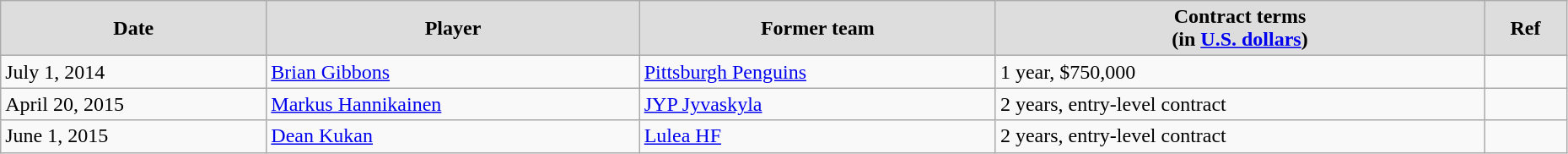<table class="wikitable" width=98%>
<tr align="center" bgcolor="#dddddd">
<td><strong>Date</strong></td>
<td><strong>Player</strong></td>
<td><strong>Former team</strong></td>
<td><strong>Contract terms</strong><br><strong>(in <a href='#'>U.S. dollars</a>)</strong></td>
<td><strong>Ref</strong></td>
</tr>
<tr>
<td>July 1, 2014</td>
<td><a href='#'>Brian Gibbons</a></td>
<td><a href='#'>Pittsburgh Penguins</a></td>
<td>1 year, $750,000</td>
<td></td>
</tr>
<tr>
<td>April 20, 2015</td>
<td><a href='#'>Markus Hannikainen</a></td>
<td><a href='#'>JYP Jyvaskyla</a></td>
<td>2 years, entry-level contract</td>
<td></td>
</tr>
<tr>
<td>June 1, 2015</td>
<td><a href='#'>Dean Kukan</a></td>
<td><a href='#'>Lulea HF</a></td>
<td>2 years, entry-level contract</td>
<td></td>
</tr>
</table>
